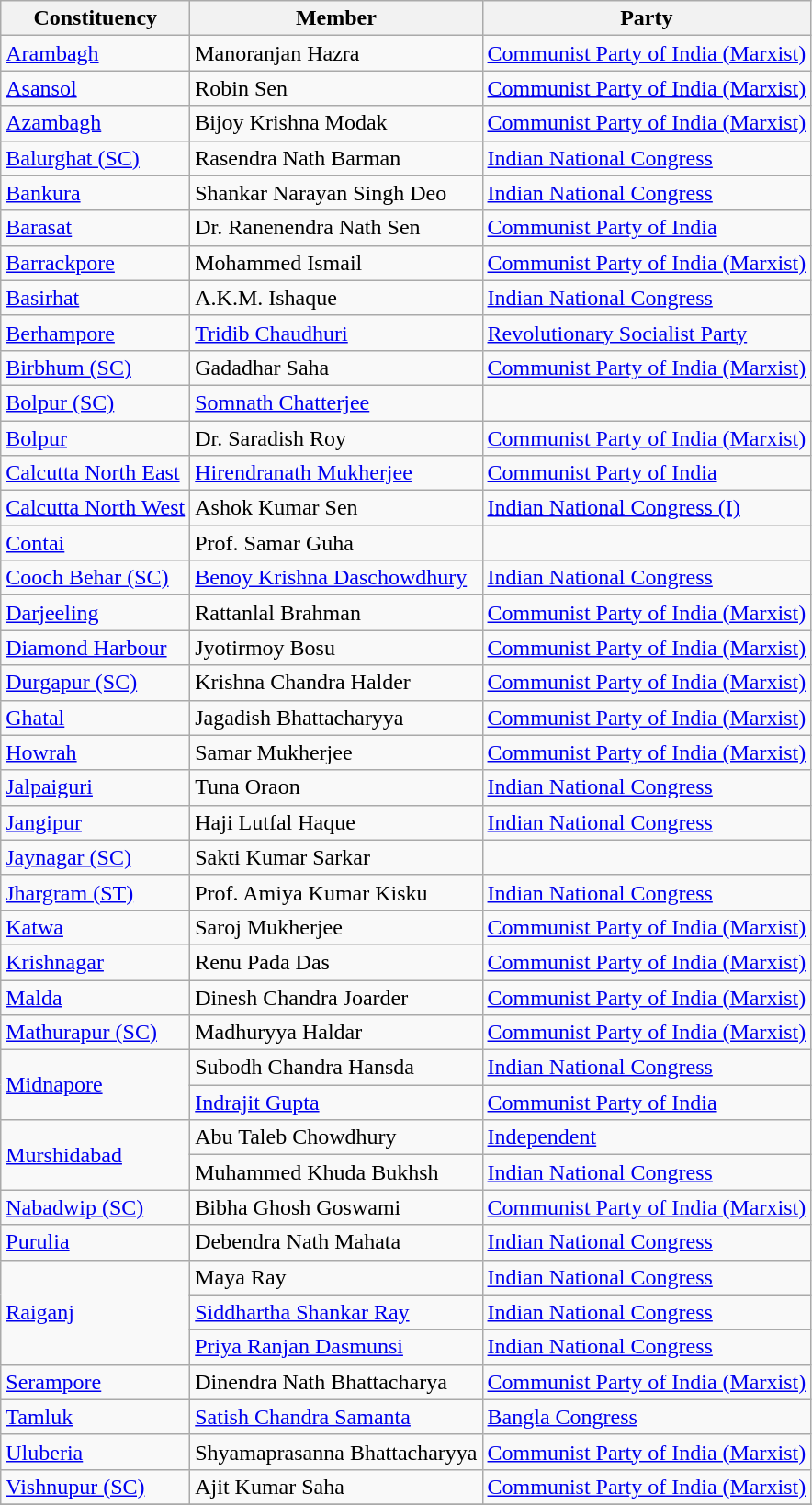<table class="wikitable sortable">
<tr>
<th>Constituency</th>
<th>Member</th>
<th>Party</th>
</tr>
<tr>
<td><a href='#'>Arambagh</a></td>
<td>Manoranjan Hazra</td>
<td><a href='#'>Communist Party of India (Marxist)</a></td>
</tr>
<tr>
<td><a href='#'>Asansol</a></td>
<td>Robin Sen</td>
<td><a href='#'>Communist Party of India (Marxist)</a></td>
</tr>
<tr>
<td><a href='#'>Azambagh</a></td>
<td>Bijoy Krishna Modak</td>
<td><a href='#'>Communist Party of India (Marxist)</a></td>
</tr>
<tr>
<td><a href='#'>Balurghat (SC)</a></td>
<td>Rasendra Nath Barman</td>
<td><a href='#'>Indian National Congress</a></td>
</tr>
<tr>
<td><a href='#'>Bankura</a></td>
<td>Shankar Narayan Singh Deo</td>
<td><a href='#'>Indian National Congress</a></td>
</tr>
<tr>
<td><a href='#'>Barasat</a></td>
<td>Dr. Ranenendra Nath Sen</td>
<td><a href='#'>Communist Party of India</a></td>
</tr>
<tr>
<td><a href='#'>Barrackpore</a></td>
<td>Mohammed Ismail</td>
<td><a href='#'>Communist Party of India (Marxist)</a></td>
</tr>
<tr>
<td><a href='#'>Basirhat</a></td>
<td>A.K.M. Ishaque</td>
<td><a href='#'>Indian National Congress</a></td>
</tr>
<tr>
<td><a href='#'>Berhampore</a></td>
<td><a href='#'>Tridib Chaudhuri</a></td>
<td><a href='#'>Revolutionary Socialist Party</a></td>
</tr>
<tr>
<td><a href='#'>Birbhum (SC)</a></td>
<td>Gadadhar Saha</td>
<td><a href='#'>Communist Party of India (Marxist)</a></td>
</tr>
<tr>
<td><a href='#'>Bolpur (SC)</a></td>
<td><a href='#'>Somnath Chatterjee</a></td>
<td></td>
</tr>
<tr>
<td><a href='#'>Bolpur</a></td>
<td>Dr. Saradish Roy</td>
<td><a href='#'>Communist Party of India (Marxist)</a></td>
</tr>
<tr>
<td><a href='#'>Calcutta North East</a></td>
<td><a href='#'>Hirendranath Mukherjee</a></td>
<td><a href='#'>Communist Party of India</a></td>
</tr>
<tr>
<td><a href='#'>Calcutta North West</a></td>
<td>Ashok Kumar Sen</td>
<td><a href='#'>Indian National Congress (I)</a></td>
</tr>
<tr>
<td><a href='#'>Contai</a></td>
<td>Prof. Samar Guha</td>
<td></td>
</tr>
<tr>
<td><a href='#'>Cooch Behar (SC)</a></td>
<td><a href='#'>Benoy Krishna Daschowdhury</a></td>
<td><a href='#'>Indian National Congress</a></td>
</tr>
<tr>
<td><a href='#'>Darjeeling</a></td>
<td>Rattanlal Brahman</td>
<td><a href='#'>Communist Party of India (Marxist)</a></td>
</tr>
<tr>
<td><a href='#'>Diamond Harbour</a></td>
<td>Jyotirmoy Bosu</td>
<td><a href='#'>Communist Party of India (Marxist)</a></td>
</tr>
<tr>
<td><a href='#'>Durgapur (SC)</a></td>
<td>Krishna Chandra Halder</td>
<td><a href='#'>Communist Party of India (Marxist)</a></td>
</tr>
<tr>
<td><a href='#'>Ghatal</a></td>
<td>Jagadish Bhattacharyya</td>
<td><a href='#'>Communist Party of India (Marxist)</a></td>
</tr>
<tr>
<td><a href='#'>Howrah</a></td>
<td>Samar Mukherjee</td>
<td><a href='#'>Communist Party of India (Marxist)</a></td>
</tr>
<tr>
<td><a href='#'>Jalpaiguri</a></td>
<td>Tuna Oraon</td>
<td><a href='#'>Indian National Congress</a></td>
</tr>
<tr>
<td><a href='#'>Jangipur</a></td>
<td>Haji Lutfal Haque</td>
<td><a href='#'>Indian National Congress</a></td>
</tr>
<tr>
<td><a href='#'>Jaynagar (SC)</a></td>
<td>Sakti Kumar Sarkar</td>
<td></td>
</tr>
<tr>
<td><a href='#'>Jhargram (ST)</a></td>
<td>Prof. Amiya Kumar Kisku</td>
<td><a href='#'>Indian National Congress</a></td>
</tr>
<tr>
<td><a href='#'>Katwa</a></td>
<td>Saroj Mukherjee</td>
<td><a href='#'>Communist Party of India (Marxist)</a></td>
</tr>
<tr>
<td><a href='#'>Krishnagar</a></td>
<td>Renu Pada Das</td>
<td><a href='#'>Communist Party of India (Marxist)</a></td>
</tr>
<tr>
<td><a href='#'>Malda</a></td>
<td>Dinesh Chandra Joarder</td>
<td><a href='#'>Communist Party of India (Marxist)</a></td>
</tr>
<tr>
<td><a href='#'>Mathurapur (SC)</a></td>
<td>Madhuryya Haldar</td>
<td><a href='#'>Communist Party of India (Marxist)</a></td>
</tr>
<tr>
<td rowspan=2><a href='#'>Midnapore</a></td>
<td>Subodh Chandra Hansda</td>
<td><a href='#'>Indian National Congress</a></td>
</tr>
<tr>
<td><a href='#'>Indrajit Gupta</a></td>
<td><a href='#'>Communist Party of India</a></td>
</tr>
<tr>
<td rowspan=2><a href='#'>Murshidabad</a></td>
<td>Abu Taleb Chowdhury</td>
<td><a href='#'>Independent</a></td>
</tr>
<tr>
<td>Muhammed Khuda Bukhsh</td>
<td><a href='#'>Indian National Congress</a></td>
</tr>
<tr>
<td><a href='#'>Nabadwip (SC)</a></td>
<td>Bibha Ghosh Goswami</td>
<td><a href='#'>Communist Party of India (Marxist)</a></td>
</tr>
<tr>
<td><a href='#'>Purulia</a></td>
<td>Debendra Nath Mahata</td>
<td><a href='#'>Indian National Congress</a></td>
</tr>
<tr>
<td rowspan=3><a href='#'>Raiganj</a></td>
<td>Maya Ray</td>
<td><a href='#'>Indian National Congress</a></td>
</tr>
<tr>
<td><a href='#'>Siddhartha Shankar Ray</a></td>
<td><a href='#'>Indian National Congress</a></td>
</tr>
<tr>
<td><a href='#'>Priya Ranjan Dasmunsi</a></td>
<td><a href='#'>Indian National Congress</a></td>
</tr>
<tr>
<td><a href='#'>Serampore</a></td>
<td>Dinendra Nath Bhattacharya</td>
<td><a href='#'>Communist Party of India (Marxist)</a></td>
</tr>
<tr>
<td><a href='#'>Tamluk</a></td>
<td><a href='#'>Satish Chandra Samanta</a></td>
<td><a href='#'>Bangla Congress</a></td>
</tr>
<tr>
<td><a href='#'>Uluberia</a></td>
<td>Shyamaprasanna Bhattacharyya</td>
<td><a href='#'>Communist Party of India (Marxist)</a></td>
</tr>
<tr>
<td><a href='#'>Vishnupur (SC)</a></td>
<td>Ajit Kumar Saha</td>
<td><a href='#'>Communist Party of India (Marxist)</a></td>
</tr>
<tr>
</tr>
</table>
